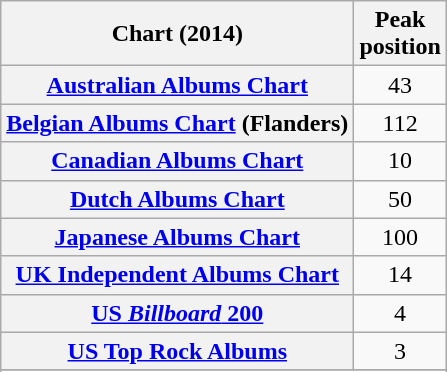<table class="wikitable plainrowheaders sortable">
<tr>
<th>Chart (2014)</th>
<th>Peak<br>position</th>
</tr>
<tr>
<th scope="row"><a href='#'>Australian Albums Chart</a></th>
<td align="center">43</td>
</tr>
<tr>
<th scope="row"><a href='#'>Belgian Albums Chart</a> (Flanders)</th>
<td align="center">112</td>
</tr>
<tr>
<th scope="row"><a href='#'>Canadian Albums Chart</a></th>
<td align="center">10</td>
</tr>
<tr>
<th scope="row"><a href='#'>Dutch Albums Chart</a></th>
<td align="center">50</td>
</tr>
<tr>
<th scope="row"><a href='#'>Japanese Albums Chart</a></th>
<td align="center">100</td>
</tr>
<tr>
<th scope="row"><a href='#'>UK Independent Albums Chart</a></th>
<td align="center">14</td>
</tr>
<tr>
<th scope="row"><a href='#'>US <em>Billboard</em> 200</a></th>
<td align="center">4</td>
</tr>
<tr>
<th scope="row"><a href='#'>US Top Rock Albums</a></th>
<td align="center">3</td>
</tr>
<tr>
</tr>
<tr>
</tr>
</table>
